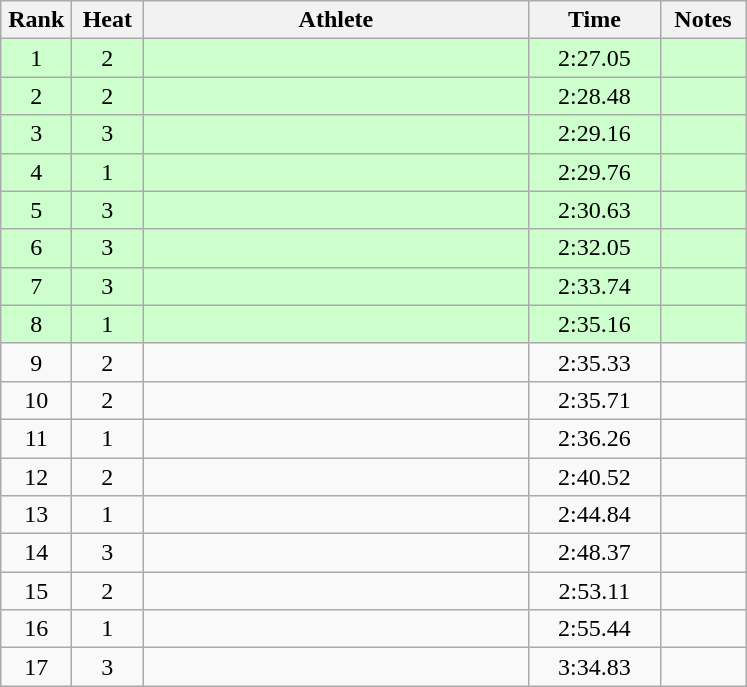<table class="wikitable" style="text-align:center">
<tr>
<th width=40>Rank</th>
<th width=40>Heat</th>
<th width=250>Athlete</th>
<th width=80>Time</th>
<th width=50>Notes</th>
</tr>
<tr bgcolor=#ccffcc>
<td>1</td>
<td>2</td>
<td align=left></td>
<td>2:27.05</td>
<td></td>
</tr>
<tr bgcolor=#ccffcc>
<td>2</td>
<td>2</td>
<td align=left></td>
<td>2:28.48</td>
<td></td>
</tr>
<tr bgcolor=#ccffcc>
<td>3</td>
<td>3</td>
<td align=left></td>
<td>2:29.16</td>
<td></td>
</tr>
<tr bgcolor=#ccffcc>
<td>4</td>
<td>1</td>
<td align=left></td>
<td>2:29.76</td>
<td></td>
</tr>
<tr bgcolor=#ccffcc>
<td>5</td>
<td>3</td>
<td align=left></td>
<td>2:30.63</td>
<td></td>
</tr>
<tr bgcolor=#ccffcc>
<td>6</td>
<td>3</td>
<td align=left></td>
<td>2:32.05</td>
<td></td>
</tr>
<tr bgcolor=#ccffcc>
<td>7</td>
<td>3</td>
<td align=left></td>
<td>2:33.74</td>
<td></td>
</tr>
<tr bgcolor=#ccffcc>
<td>8</td>
<td>1</td>
<td align=left></td>
<td>2:35.16</td>
<td></td>
</tr>
<tr>
<td>9</td>
<td>2</td>
<td align=left></td>
<td>2:35.33</td>
<td></td>
</tr>
<tr>
<td>10</td>
<td>2</td>
<td align=left></td>
<td>2:35.71</td>
<td></td>
</tr>
<tr>
<td>11</td>
<td>1</td>
<td align=left></td>
<td>2:36.26</td>
<td></td>
</tr>
<tr>
<td>12</td>
<td>2</td>
<td align=left></td>
<td>2:40.52</td>
<td></td>
</tr>
<tr>
<td>13</td>
<td>1</td>
<td align=left></td>
<td>2:44.84</td>
<td></td>
</tr>
<tr>
<td>14</td>
<td>3</td>
<td align=left></td>
<td>2:48.37</td>
<td></td>
</tr>
<tr>
<td>15</td>
<td>2</td>
<td align=left></td>
<td>2:53.11</td>
<td></td>
</tr>
<tr>
<td>16</td>
<td>1</td>
<td align=left></td>
<td>2:55.44</td>
<td></td>
</tr>
<tr>
<td>17</td>
<td>3</td>
<td align=left></td>
<td>3:34.83</td>
<td></td>
</tr>
</table>
